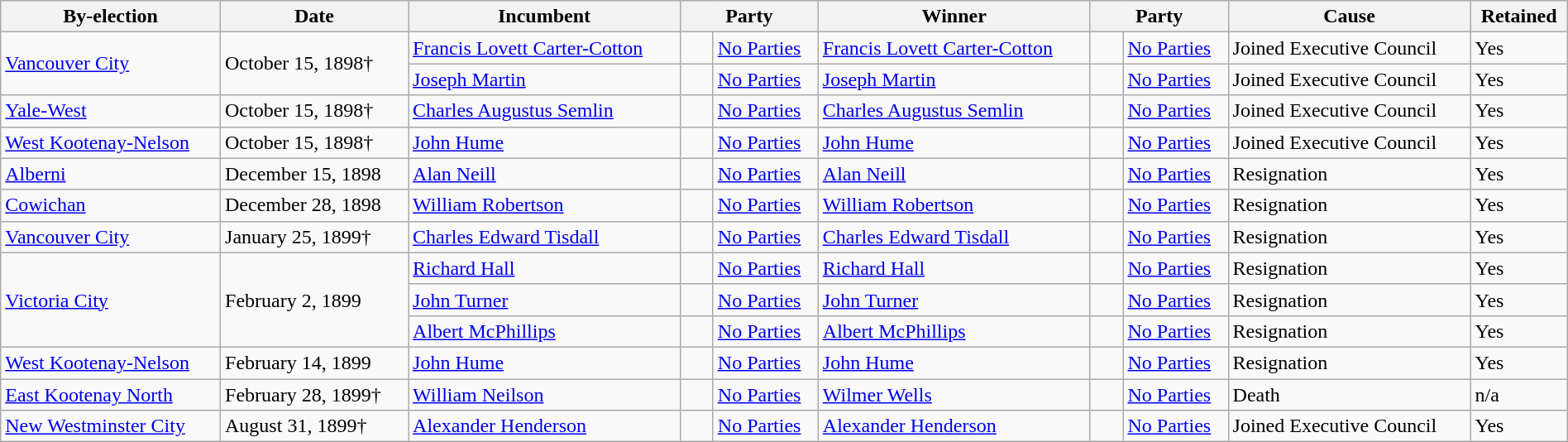<table class=wikitable style="width:100%">
<tr>
<th>By-election</th>
<th>Date</th>
<th>Incumbent</th>
<th colspan=2>Party</th>
<th>Winner</th>
<th colspan=2>Party</th>
<th>Cause</th>
<th>Retained</th>
</tr>
<tr>
<td rowspan=2><a href='#'>Vancouver City</a></td>
<td rowspan=2>October 15, 1898†</td>
<td><a href='#'>Francis Lovett Carter-Cotton</a></td>
<td>    </td>
<td><a href='#'>No Parties</a></td>
<td><a href='#'>Francis Lovett Carter-Cotton</a></td>
<td>    </td>
<td><a href='#'>No Parties</a></td>
<td>Joined Executive Council</td>
<td>Yes</td>
</tr>
<tr>
<td><a href='#'>Joseph Martin</a></td>
<td>    </td>
<td><a href='#'>No Parties</a></td>
<td><a href='#'>Joseph Martin</a></td>
<td>    </td>
<td><a href='#'>No Parties</a></td>
<td>Joined Executive Council</td>
<td>Yes</td>
</tr>
<tr>
<td><a href='#'>Yale-West</a></td>
<td>October 15, 1898†</td>
<td><a href='#'>Charles Augustus Semlin</a></td>
<td>    </td>
<td><a href='#'>No Parties</a></td>
<td><a href='#'>Charles Augustus Semlin</a></td>
<td>    </td>
<td><a href='#'>No Parties</a></td>
<td>Joined Executive Council</td>
<td>Yes</td>
</tr>
<tr>
<td><a href='#'>West Kootenay-Nelson</a></td>
<td>October 15, 1898†</td>
<td><a href='#'>John Hume</a></td>
<td>    </td>
<td><a href='#'>No Parties</a></td>
<td><a href='#'>John Hume</a></td>
<td>    </td>
<td><a href='#'>No Parties</a></td>
<td>Joined Executive Council</td>
<td>Yes</td>
</tr>
<tr>
<td><a href='#'>Alberni</a></td>
<td>December 15, 1898</td>
<td><a href='#'>Alan Neill</a></td>
<td>    </td>
<td><a href='#'>No Parties</a></td>
<td><a href='#'>Alan Neill</a></td>
<td>    </td>
<td><a href='#'>No Parties</a></td>
<td>Resignation</td>
<td>Yes</td>
</tr>
<tr>
<td><a href='#'>Cowichan</a></td>
<td>December 28, 1898</td>
<td><a href='#'>William Robertson</a></td>
<td>    </td>
<td><a href='#'>No Parties</a></td>
<td><a href='#'>William Robertson</a></td>
<td>    </td>
<td><a href='#'>No Parties</a></td>
<td>Resignation</td>
<td>Yes</td>
</tr>
<tr>
<td><a href='#'>Vancouver City</a></td>
<td>January 25, 1899†</td>
<td><a href='#'>Charles Edward Tisdall</a></td>
<td>    </td>
<td><a href='#'>No Parties</a></td>
<td><a href='#'>Charles Edward Tisdall</a></td>
<td>    </td>
<td><a href='#'>No Parties</a></td>
<td>Resignation</td>
<td>Yes</td>
</tr>
<tr>
<td rowspan=3><a href='#'>Victoria City</a></td>
<td rowspan=3>February 2, 1899</td>
<td><a href='#'>Richard Hall</a></td>
<td>    </td>
<td><a href='#'>No Parties</a></td>
<td><a href='#'>Richard Hall</a></td>
<td>    </td>
<td><a href='#'>No Parties</a></td>
<td>Resignation</td>
<td>Yes</td>
</tr>
<tr>
<td><a href='#'>John Turner</a></td>
<td>    </td>
<td><a href='#'>No Parties</a></td>
<td><a href='#'>John Turner</a></td>
<td>    </td>
<td><a href='#'>No Parties</a></td>
<td>Resignation</td>
<td>Yes</td>
</tr>
<tr>
<td><a href='#'>Albert McPhillips</a></td>
<td>    </td>
<td><a href='#'>No Parties</a></td>
<td><a href='#'>Albert McPhillips</a></td>
<td>    </td>
<td><a href='#'>No Parties</a></td>
<td>Resignation</td>
<td>Yes</td>
</tr>
<tr>
<td><a href='#'>West Kootenay-Nelson</a></td>
<td>February 14, 1899</td>
<td><a href='#'>John Hume</a></td>
<td>    </td>
<td><a href='#'>No Parties</a></td>
<td><a href='#'>John Hume</a></td>
<td>    </td>
<td><a href='#'>No Parties</a></td>
<td>Resignation</td>
<td>Yes</td>
</tr>
<tr>
<td><a href='#'>East Kootenay North</a></td>
<td>February 28, 1899†</td>
<td><a href='#'>William Neilson</a></td>
<td>    </td>
<td><a href='#'>No Parties</a></td>
<td><a href='#'>Wilmer Wells</a></td>
<td>    </td>
<td><a href='#'>No Parties</a></td>
<td>Death</td>
<td>n/a</td>
</tr>
<tr>
<td><a href='#'>New Westminster City</a></td>
<td>August 31, 1899†</td>
<td><a href='#'>Alexander Henderson</a></td>
<td>    </td>
<td><a href='#'>No Parties</a></td>
<td><a href='#'>Alexander Henderson</a></td>
<td>    </td>
<td><a href='#'>No Parties</a></td>
<td>Joined Executive Council</td>
<td>Yes</td>
</tr>
</table>
